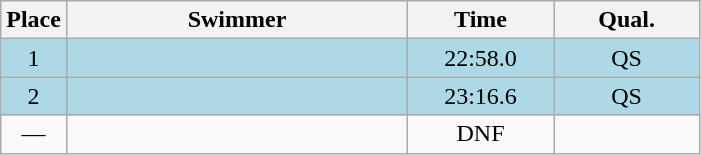<table class=wikitable style="text-align:center">
<tr>
<th>Place</th>
<th width=220>Swimmer</th>
<th width=90>Time</th>
<th width=90>Qual.</th>
</tr>
<tr bgcolor=lightblue>
<td>1</td>
<td align=left></td>
<td>22:58.0</td>
<td>QS</td>
</tr>
<tr bgcolor=lightblue>
<td>2</td>
<td align=left></td>
<td>23:16.6</td>
<td>QS</td>
</tr>
<tr>
<td>—</td>
<td align=left></td>
<td>DNF</td>
<td></td>
</tr>
</table>
